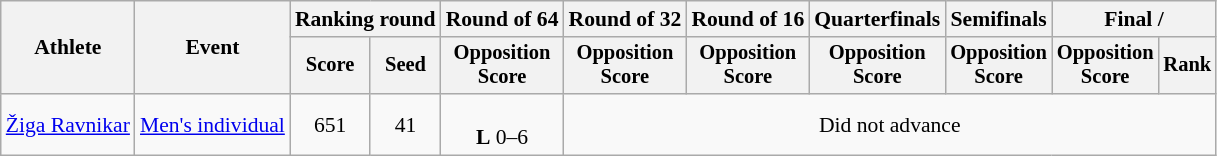<table class="wikitable" style="font-size:90%">
<tr>
<th rowspan=2>Athlete</th>
<th rowspan=2>Event</th>
<th colspan="2">Ranking round</th>
<th>Round of 64</th>
<th>Round of 32</th>
<th>Round of 16</th>
<th>Quarterfinals</th>
<th>Semifinals</th>
<th colspan="2">Final / </th>
</tr>
<tr style="font-size:95%">
<th>Score</th>
<th>Seed</th>
<th>Opposition<br>Score</th>
<th>Opposition<br>Score</th>
<th>Opposition<br>Score</th>
<th>Opposition<br>Score</th>
<th>Opposition<br>Score</th>
<th>Opposition<br>Score</th>
<th>Rank</th>
</tr>
<tr align=center>
<td align=left><a href='#'>Žiga Ravnikar</a></td>
<td align=left><a href='#'>Men's individual</a></td>
<td>651</td>
<td>41</td>
<td><br><strong>L</strong> 0–6</td>
<td colspan=6>Did not advance</td>
</tr>
</table>
